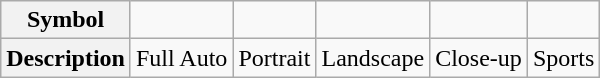<table class="wikitable" border="1">
<tr>
<th>Symbol</th>
<td></td>
<td></td>
<td></td>
<td></td>
<td></td>
</tr>
<tr>
<th>Description</th>
<td>Full Auto</td>
<td>Portrait</td>
<td>Landscape</td>
<td>Close-up</td>
<td>Sports</td>
</tr>
</table>
